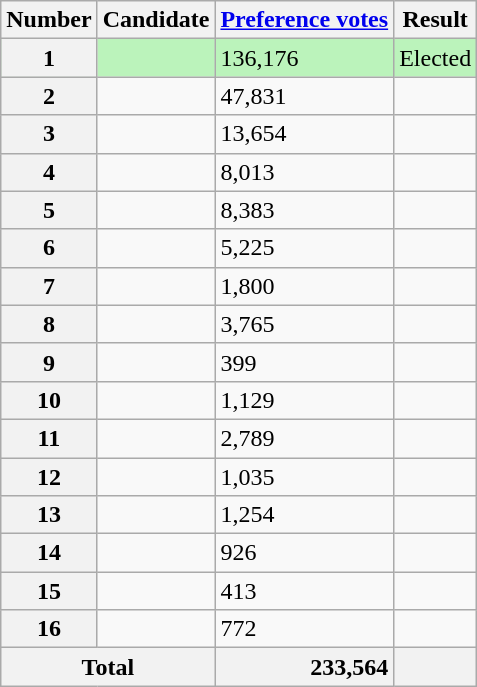<table class="wikitable sortable" >
<tr>
<th scope="col">Number</th>
<th scope="col">Candidate</th>
<th scope="col"><a href='#'>Preference votes</a></th>
<th scope="col">Result</th>
</tr>
<tr bgcolor=bbf3bb>
<th scope="row">1</th>
<td style="text-align:left"></td>
<td>136,176</td>
<td>Elected</td>
</tr>
<tr>
<th scope="row">2</th>
<td style="text-align:left"></td>
<td>47,831</td>
<td></td>
</tr>
<tr>
<th scope="row">3</th>
<td style="text-align:left"></td>
<td>13,654</td>
<td></td>
</tr>
<tr>
<th scope="row">4</th>
<td style="text-align:left"></td>
<td>8,013</td>
<td></td>
</tr>
<tr>
<th scope="row">5</th>
<td style="text-align:left"></td>
<td>8,383</td>
<td></td>
</tr>
<tr>
<th scope="row">6</th>
<td style="text-align:left"></td>
<td>5,225</td>
<td></td>
</tr>
<tr>
<th scope="row">7</th>
<td style="text-align:left"></td>
<td>1,800</td>
<td></td>
</tr>
<tr>
<th scope="row">8</th>
<td style="text-align:left"></td>
<td>3,765</td>
<td></td>
</tr>
<tr>
<th scope="row">9</th>
<td style="text-align:left"></td>
<td>399</td>
<td></td>
</tr>
<tr>
<th scope="row">10</th>
<td style="text-align:left"></td>
<td>1,129</td>
<td></td>
</tr>
<tr>
<th scope="row">11</th>
<td style="text-align:left"></td>
<td>2,789</td>
<td></td>
</tr>
<tr>
<th scope="row">12</th>
<td style="text-align:left"></td>
<td>1,035</td>
<td></td>
</tr>
<tr>
<th scope="row">13</th>
<td style="text-align:left"></td>
<td>1,254</td>
<td></td>
</tr>
<tr>
<th scope="row">14</th>
<td style="text-align:left"></td>
<td>926</td>
<td></td>
</tr>
<tr>
<th scope="row">15</th>
<td style="text-align:left"></td>
<td>413</td>
<td></td>
</tr>
<tr>
<th scope="row">16</th>
<td style="text-align:left"></td>
<td>772</td>
<td></td>
</tr>
<tr class="sortbottom">
<th scope="row"  colspan="2">Total</th>
<th style="text-align:right">233,564</th>
<th></th>
</tr>
</table>
